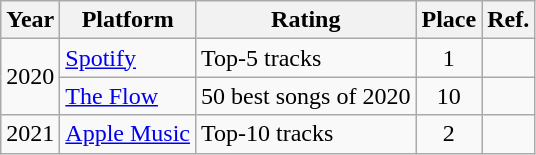<table class="wikitable">
<tr>
<th>Year</th>
<th>Platform</th>
<th>Rating</th>
<th>Place</th>
<th>Ref.</th>
</tr>
<tr>
<td rowspan="2">2020</td>
<td><a href='#'>Spotify</a></td>
<td>Top-5 tracks</td>
<td style="text-align:center">1</td>
<td></td>
</tr>
<tr>
<td><a href='#'>The Flow</a></td>
<td>50 best songs of 2020</td>
<td style="text-align:center">10</td>
<td></td>
</tr>
<tr>
<td>2021</td>
<td><a href='#'>Apple Music</a></td>
<td>Top-10 tracks</td>
<td style="text-align:center">2</td>
<td></td>
</tr>
</table>
